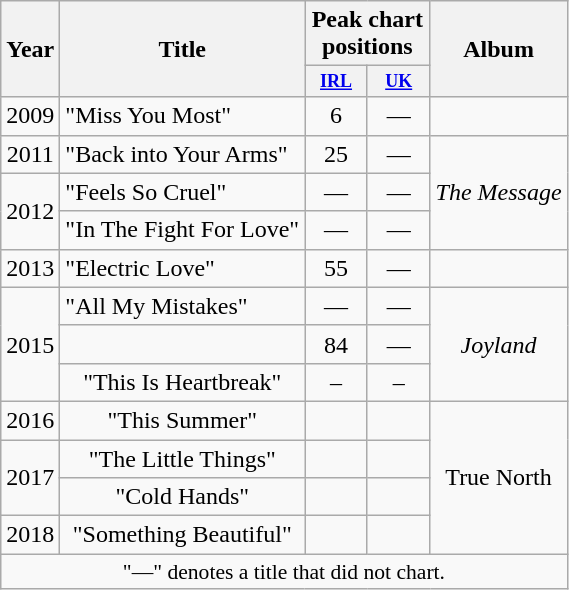<table class="wikitable" style="text-align:center;">
<tr>
<th rowspan=2>Year</th>
<th rowspan=2>Title</th>
<th colspan="2">Peak chart positions</th>
<th rowspan="2">Album</th>
</tr>
<tr>
<th style="width:3em;font-size:75%"><a href='#'>IRL</a><br></th>
<th style="width:3em;font-size:75%"><a href='#'>UK</a></th>
</tr>
<tr>
<td>2009</td>
<td style="text-align:left;">"Miss You Most"</td>
<td>6</td>
<td>—</td>
<td></td>
</tr>
<tr>
<td>2011</td>
<td style="text-align:left;">"Back into Your Arms"</td>
<td>25</td>
<td>—</td>
<td rowspan="3"><em>The Message</em></td>
</tr>
<tr>
<td rowspan="2">2012</td>
<td style="text-align:left;">"Feels So Cruel"</td>
<td>—</td>
<td>—</td>
</tr>
<tr>
<td style="text-align:left;">"In The Fight For Love"</td>
<td>—</td>
<td>—</td>
</tr>
<tr>
<td>2013</td>
<td style="text-align:left;">"Electric Love"</td>
<td>55</td>
<td>—</td>
<td></td>
</tr>
<tr>
<td rowspan="3">2015</td>
<td style="text-align:left;">"All My Mistakes"</td>
<td>—</td>
<td>—</td>
<td rowspan="3"><em>Joyland</em></td>
</tr>
<tr>
<td style="text-align:left;"></td>
<td>84</td>
<td>—</td>
</tr>
<tr>
<td>"This Is Heartbreak"</td>
<td>–</td>
<td>–</td>
</tr>
<tr>
<td>2016</td>
<td>"This Summer"</td>
<td></td>
<td></td>
<td rowspan="4">True North</td>
</tr>
<tr>
<td rowspan="2">2017</td>
<td>"The Little Things"</td>
<td></td>
<td></td>
</tr>
<tr>
<td>"Cold Hands"</td>
<td></td>
<td></td>
</tr>
<tr>
<td>2018</td>
<td>"Something Beautiful"</td>
<td></td>
<td></td>
</tr>
<tr>
<td colspan="5" style="font-size:90%">"—" denotes a title that did not chart.</td>
</tr>
</table>
